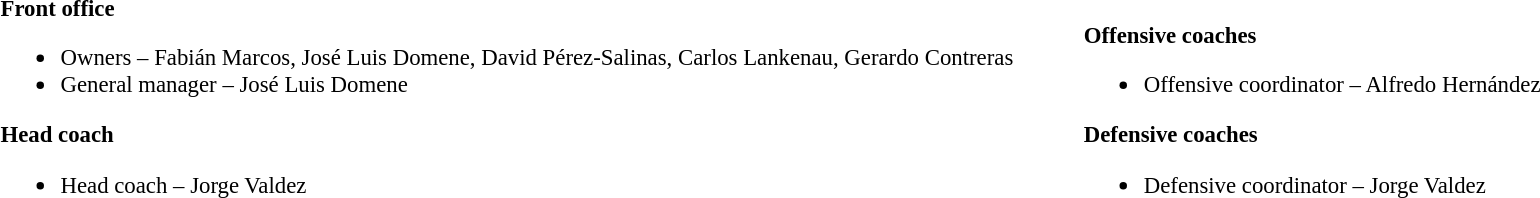<table class="toccolours" style="text-align: left;">
<tr>
<td colspan=7 style="text-align:right;"></td>
</tr>
<tr>
<td style="vertical-align:top;"></td>
<td style="font-size: 95%;vertical-align:top;"><strong>Front office</strong><br><ul><li>Owners –  Fabián Marcos, José Luis Domene, David Pérez-Salinas, Carlos Lankenau, Gerardo Contreras</li><li>General manager – José Luis Domene</li></ul><strong>Head coach</strong><ul><li>Head coach – Jorge Valdez</li></ul></td>
<td width="35"> </td>
<td style="vertical-align:top;"></td>
<td style="font-size: 95%;vertical-align:top;"><br><strong>Offensive coaches</strong><ul><li>Offensive coordinator – Alfredo Hernández</li></ul><strong>Defensive coaches</strong><ul><li>Defensive coordinator – Jorge Valdez</li></ul></td>
</tr>
</table>
